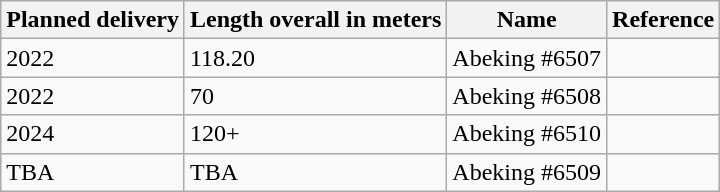<table class="wikitable sortable">
<tr>
<th>Planned delivery</th>
<th>Length overall in meters</th>
<th>Name</th>
<th>Reference</th>
</tr>
<tr>
<td>2022</td>
<td>118.20</td>
<td>Abeking #6507</td>
<td></td>
</tr>
<tr>
<td>2022</td>
<td>70</td>
<td>Abeking #6508</td>
<td></td>
</tr>
<tr>
<td>2024</td>
<td>120+</td>
<td>Abeking #6510</td>
<td></td>
</tr>
<tr>
<td>TBA</td>
<td>TBA</td>
<td>Abeking #6509</td>
<td></td>
</tr>
</table>
